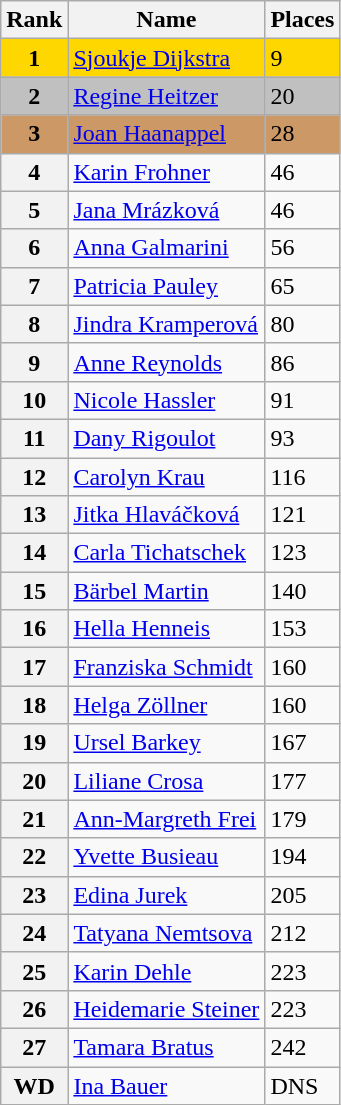<table class="wikitable">
<tr>
<th>Rank</th>
<th>Name</th>
<th>Places</th>
</tr>
<tr bgcolor="gold">
<td align="center"><strong>1</strong></td>
<td> <a href='#'>Sjoukje Dijkstra</a></td>
<td>9</td>
</tr>
<tr bgcolor="silver">
<td align="center"><strong>2</strong></td>
<td> <a href='#'>Regine Heitzer</a></td>
<td>20</td>
</tr>
<tr bgcolor="cc9966">
<td align="center"><strong>3</strong></td>
<td> <a href='#'>Joan Haanappel</a></td>
<td>28</td>
</tr>
<tr>
<th>4</th>
<td> <a href='#'>Karin Frohner</a></td>
<td>46</td>
</tr>
<tr>
<th>5</th>
<td> <a href='#'>Jana Mrázková</a></td>
<td>46</td>
</tr>
<tr>
<th>6</th>
<td> <a href='#'>Anna Galmarini</a></td>
<td>56</td>
</tr>
<tr>
<th>7</th>
<td> <a href='#'>Patricia Pauley</a></td>
<td>65</td>
</tr>
<tr>
<th>8</th>
<td> <a href='#'>Jindra Kramperová</a></td>
<td>80</td>
</tr>
<tr>
<th>9</th>
<td> <a href='#'>Anne Reynolds</a></td>
<td>86</td>
</tr>
<tr>
<th>10</th>
<td> <a href='#'>Nicole Hassler</a></td>
<td>91</td>
</tr>
<tr>
<th>11</th>
<td> <a href='#'>Dany Rigoulot</a></td>
<td>93</td>
</tr>
<tr>
<th>12</th>
<td> <a href='#'>Carolyn Krau</a></td>
<td>116</td>
</tr>
<tr>
<th>13</th>
<td> <a href='#'>Jitka Hlaváčková</a></td>
<td>121</td>
</tr>
<tr>
<th>14</th>
<td> <a href='#'>Carla Tichatschek</a></td>
<td>123</td>
</tr>
<tr>
<th>15</th>
<td> <a href='#'>Bärbel Martin</a></td>
<td>140</td>
</tr>
<tr>
<th>16</th>
<td> <a href='#'>Hella Henneis</a></td>
<td>153</td>
</tr>
<tr>
<th>17</th>
<td> <a href='#'>Franziska Schmidt</a></td>
<td>160</td>
</tr>
<tr>
<th>18</th>
<td> <a href='#'>Helga Zöllner</a></td>
<td>160</td>
</tr>
<tr>
<th>19</th>
<td> <a href='#'>Ursel Barkey</a></td>
<td>167</td>
</tr>
<tr>
<th>20</th>
<td> <a href='#'>Liliane Crosa</a></td>
<td>177</td>
</tr>
<tr>
<th>21</th>
<td> <a href='#'>Ann-Margreth Frei</a></td>
<td>179</td>
</tr>
<tr>
<th>22</th>
<td> <a href='#'>Yvette Busieau</a></td>
<td>194</td>
</tr>
<tr>
<th>23</th>
<td> <a href='#'>Edina Jurek</a></td>
<td>205</td>
</tr>
<tr>
<th>24</th>
<td> <a href='#'>Tatyana Nemtsova</a></td>
<td>212</td>
</tr>
<tr>
<th>25</th>
<td> <a href='#'>Karin Dehle</a></td>
<td>223</td>
</tr>
<tr>
<th>26</th>
<td> <a href='#'>Heidemarie Steiner</a></td>
<td>223</td>
</tr>
<tr>
<th>27</th>
<td> <a href='#'>Tamara Bratus</a></td>
<td>242</td>
</tr>
<tr>
<th>WD</th>
<td> <a href='#'>Ina Bauer</a></td>
<td>DNS</td>
</tr>
</table>
